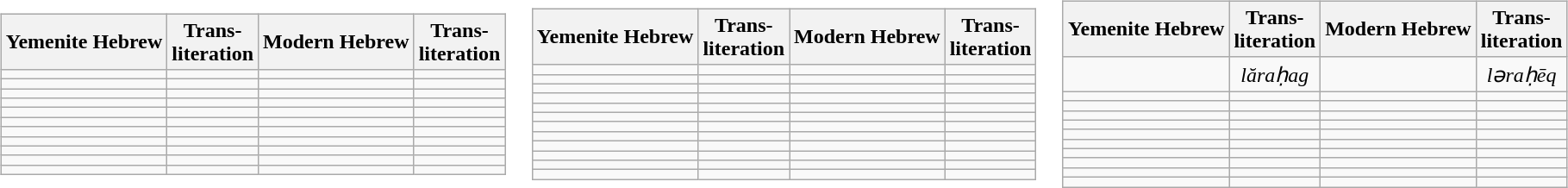<table>
<tr>
<td><br><table class="wikitable" style="text-align:center;">
<tr>
<th>Yemenite Hebrew</th>
<th>Trans-<br>literation</th>
<th>Modern Hebrew</th>
<th>Trans-<br>literation</th>
</tr>
<tr>
<td></td>
<td></td>
<td></td>
<td></td>
</tr>
<tr>
<td></td>
<td></td>
<td></td>
<td></td>
</tr>
<tr>
<td></td>
<td></td>
<td></td>
<td></td>
</tr>
<tr>
<td></td>
<td></td>
<td></td>
<td></td>
</tr>
<tr>
<td></td>
<td></td>
<td></td>
<td></td>
</tr>
<tr>
<td></td>
<td></td>
<td></td>
<td></td>
</tr>
<tr>
<td></td>
<td></td>
<td></td>
<td></td>
</tr>
<tr>
<td></td>
<td></td>
<td></td>
<td></td>
</tr>
<tr>
<td></td>
<td></td>
<td></td>
<td></td>
</tr>
<tr>
<td></td>
<td></td>
<td></td>
<td></td>
</tr>
<tr>
<td></td>
<td></td>
<td></td>
<td></td>
</tr>
</table>
</td>
<td><br><table class="wikitable" style="text-align:center;">
<tr>
<th>Yemenite Hebrew</th>
<th>Trans-<br>literation</th>
<th>Modern Hebrew</th>
<th>Trans-<br>literation</th>
</tr>
<tr>
<td></td>
<td></td>
<td></td>
<td></td>
</tr>
<tr>
<td></td>
<td></td>
<td></td>
<td></td>
</tr>
<tr>
<td></td>
<td></td>
<td></td>
<td></td>
</tr>
<tr>
<td></td>
<td></td>
<td></td>
<td></td>
</tr>
<tr>
<td></td>
<td></td>
<td></td>
<td></td>
</tr>
<tr>
<td></td>
<td></td>
<td></td>
<td></td>
</tr>
<tr>
<td></td>
<td></td>
<td></td>
<td></td>
</tr>
<tr>
<td></td>
<td> </td>
<td></td>
<td></td>
</tr>
<tr>
<td></td>
<td></td>
<td></td>
<td></td>
</tr>
<tr>
<td></td>
<td></td>
<td></td>
<td></td>
</tr>
<tr>
<td></td>
<td></td>
<td></td>
<td></td>
</tr>
<tr>
<td></td>
<td></td>
<td></td>
<td></td>
</tr>
</table>
</td>
<td><br><table class="wikitable" style="text-align:center;">
<tr>
<th>Yemenite Hebrew</th>
<th>Trans-<br>literation</th>
<th>Modern Hebrew</th>
<th>Trans-<br>literation</th>
</tr>
<tr>
<td></td>
<td>  <em>lăraḥag</em></td>
<td></td>
<td>  <em>ləraḥēq</em></td>
</tr>
<tr>
<td></td>
<td></td>
<td></td>
<td></td>
</tr>
<tr>
<td></td>
<td></td>
<td></td>
<td></td>
</tr>
<tr>
<td></td>
<td></td>
<td></td>
<td></td>
</tr>
<tr>
<td></td>
<td></td>
<td></td>
<td></td>
</tr>
<tr>
<td></td>
<td></td>
<td></td>
<td> </td>
</tr>
<tr>
<td></td>
<td></td>
<td></td>
<td></td>
</tr>
<tr>
<td></td>
<td></td>
<td></td>
<td></td>
</tr>
<tr>
<td></td>
<td></td>
<td></td>
<td></td>
</tr>
<tr>
<td></td>
<td></td>
<td></td>
<td></td>
</tr>
<tr>
<td></td>
<td></td>
<td></td>
<td></td>
</tr>
</table>
</td>
</tr>
</table>
